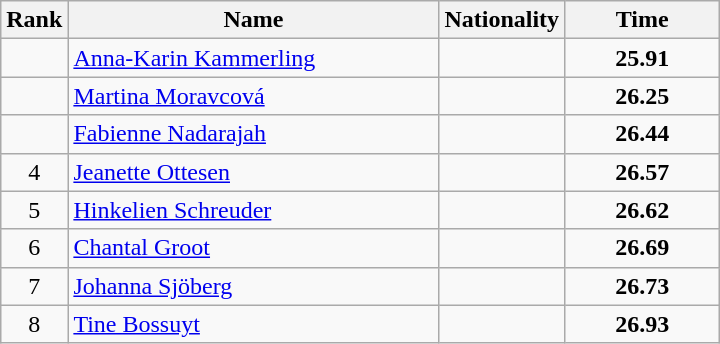<table class="wikitable">
<tr>
<th>Rank</th>
<th style="width: 15em">Name</th>
<th>Nationality</th>
<th style="width: 6em">Time</th>
</tr>
<tr>
<td align="center"></td>
<td><a href='#'>Anna-Karin Kammerling</a></td>
<td></td>
<td align="center"><strong>25.91</strong></td>
</tr>
<tr>
<td align="center"></td>
<td><a href='#'>Martina Moravcová</a></td>
<td></td>
<td align="center"><strong>26.25</strong></td>
</tr>
<tr>
<td align="center"></td>
<td><a href='#'>Fabienne Nadarajah</a></td>
<td></td>
<td align="center"><strong>26.44</strong></td>
</tr>
<tr>
<td align="center">4</td>
<td><a href='#'>Jeanette Ottesen</a></td>
<td></td>
<td align="center"><strong>26.57</strong></td>
</tr>
<tr>
<td align="center">5</td>
<td><a href='#'>Hinkelien Schreuder</a></td>
<td></td>
<td align="center"><strong>26.62</strong></td>
</tr>
<tr>
<td align="center">6</td>
<td><a href='#'>Chantal Groot</a></td>
<td></td>
<td align="center"><strong>26.69</strong></td>
</tr>
<tr>
<td align="center">7</td>
<td><a href='#'>Johanna Sjöberg</a></td>
<td></td>
<td align="center"><strong>26.73</strong></td>
</tr>
<tr>
<td align="center">8</td>
<td><a href='#'>Tine Bossuyt</a></td>
<td></td>
<td align="center"><strong>26.93</strong></td>
</tr>
</table>
